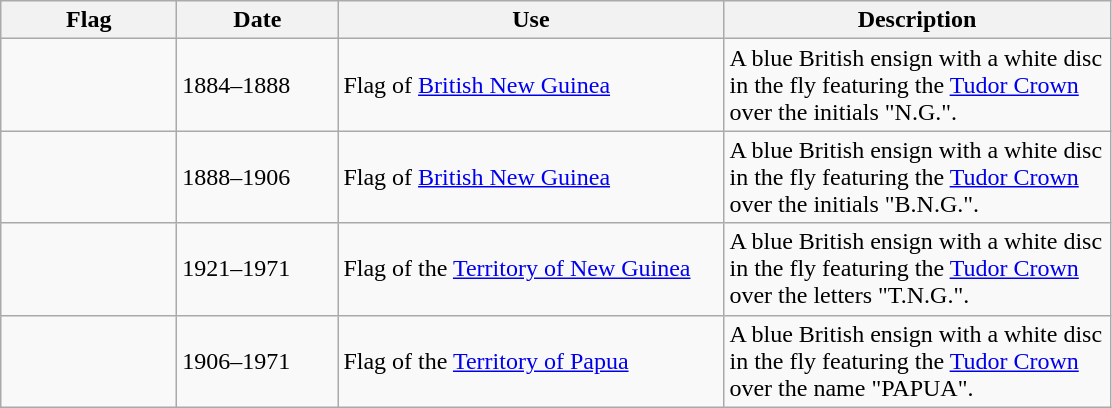<table class="wikitable">
<tr>
<th style="width:110px;">Flag</th>
<th style="width:100px;">Date</th>
<th style="width:250px;">Use</th>
<th style="width:250px;">Description</th>
</tr>
<tr>
<td></td>
<td>1884–1888</td>
<td>Flag of <a href='#'>British New Guinea</a></td>
<td>A blue British ensign with a white disc in the fly featuring the <a href='#'>Tudor Crown</a> over the initials "N.G.".</td>
</tr>
<tr>
<td></td>
<td>1888–1906</td>
<td>Flag of <a href='#'>British New Guinea</a></td>
<td>A blue British ensign with a white disc in the fly featuring the <a href='#'>Tudor Crown</a> over the initials "B.N.G.".</td>
</tr>
<tr>
<td></td>
<td>1921–1971</td>
<td>Flag of the <a href='#'>Territory of New Guinea</a></td>
<td>A blue British ensign with a white disc in the fly featuring the <a href='#'>Tudor Crown</a> over the letters "T.N.G.".</td>
</tr>
<tr>
<td></td>
<td>1906–1971</td>
<td>Flag of the <a href='#'>Territory of Papua</a></td>
<td>A blue British ensign with a white disc in the fly featuring the <a href='#'>Tudor Crown</a> over the name "PAPUA".</td>
</tr>
</table>
